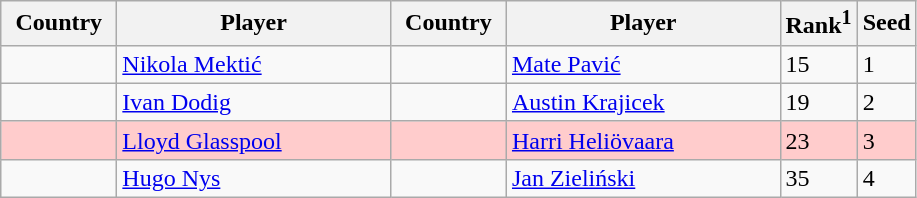<table class="sortable wikitable">
<tr>
<th width="70">Country</th>
<th width="175">Player</th>
<th width="70">Country</th>
<th width="175">Player</th>
<th>Rank<sup>1</sup></th>
<th>Seed</th>
</tr>
<tr>
<td></td>
<td><a href='#'>Nikola Mektić</a></td>
<td></td>
<td><a href='#'>Mate Pavić</a></td>
<td>15</td>
<td>1</td>
</tr>
<tr>
<td></td>
<td><a href='#'>Ivan Dodig</a></td>
<td></td>
<td><a href='#'>Austin Krajicek</a></td>
<td>19</td>
<td>2</td>
</tr>
<tr bgcolor=#fcc>
<td></td>
<td><a href='#'>Lloyd Glasspool</a></td>
<td></td>
<td><a href='#'>Harri Heliövaara</a></td>
<td>23</td>
<td>3</td>
</tr>
<tr>
<td></td>
<td><a href='#'>Hugo Nys</a></td>
<td></td>
<td><a href='#'>Jan Zieliński</a></td>
<td>35</td>
<td>4</td>
</tr>
</table>
